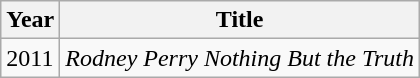<table class="wikitable plainrowheaders sortable" style="margin-right: 0;">
<tr>
<th>Year</th>
<th>Title</th>
</tr>
<tr>
<td>2011</td>
<td><em>Rodney Perry Nothing But the Truth</em></td>
</tr>
</table>
